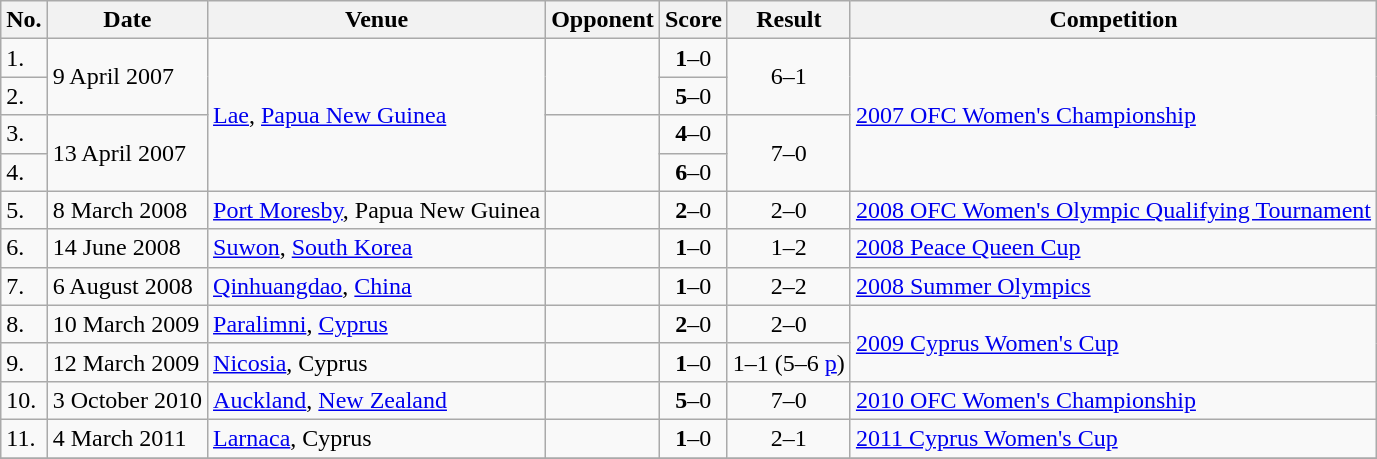<table class="wikitable">
<tr>
<th>No.</th>
<th>Date</th>
<th>Venue</th>
<th>Opponent</th>
<th>Score</th>
<th>Result</th>
<th>Competition</th>
</tr>
<tr>
<td>1.</td>
<td rowspan=2>9 April 2007</td>
<td rowspan=4><a href='#'>Lae</a>, <a href='#'>Papua New Guinea</a></td>
<td rowspan=2></td>
<td align=center><strong>1</strong>–0</td>
<td rowspan=2 align=center>6–1</td>
<td rowspan=4><a href='#'>2007 OFC Women's Championship</a></td>
</tr>
<tr>
<td>2.</td>
<td align=center><strong>5</strong>–0</td>
</tr>
<tr>
<td>3.</td>
<td rowspan=2>13 April 2007</td>
<td rowspan=2></td>
<td align=center><strong>4</strong>–0</td>
<td rowspan=2 align=center>7–0</td>
</tr>
<tr>
<td>4.</td>
<td align=center><strong>6</strong>–0</td>
</tr>
<tr>
<td>5.</td>
<td>8 March 2008</td>
<td><a href='#'>Port Moresby</a>, Papua New Guinea</td>
<td></td>
<td align=center><strong>2</strong>–0</td>
<td align=center>2–0</td>
<td><a href='#'>2008 OFC Women's Olympic Qualifying Tournament</a></td>
</tr>
<tr>
<td>6.</td>
<td>14 June 2008</td>
<td><a href='#'>Suwon</a>, <a href='#'>South Korea</a></td>
<td></td>
<td align=center><strong>1</strong>–0</td>
<td align=center>1–2</td>
<td><a href='#'>2008 Peace Queen Cup</a></td>
</tr>
<tr>
<td>7.</td>
<td>6 August 2008</td>
<td><a href='#'>Qinhuangdao</a>, <a href='#'>China</a></td>
<td></td>
<td align=center><strong>1</strong>–0</td>
<td align=center>2–2</td>
<td><a href='#'>2008 Summer Olympics</a></td>
</tr>
<tr>
<td>8.</td>
<td>10 March 2009</td>
<td><a href='#'>Paralimni</a>, <a href='#'>Cyprus</a></td>
<td></td>
<td align=center><strong>2</strong>–0</td>
<td align=center>2–0</td>
<td rowspan=2><a href='#'>2009 Cyprus Women's Cup</a></td>
</tr>
<tr>
<td>9.</td>
<td>12 March 2009</td>
<td><a href='#'>Nicosia</a>, Cyprus</td>
<td></td>
<td align=center><strong>1</strong>–0</td>
<td align=center>1–1 (5–6 <a href='#'>p</a>)</td>
</tr>
<tr>
<td>10.</td>
<td>3 October 2010</td>
<td><a href='#'>Auckland</a>, <a href='#'>New Zealand</a></td>
<td></td>
<td align=center><strong>5</strong>–0</td>
<td align=center>7–0</td>
<td><a href='#'>2010 OFC Women's Championship</a></td>
</tr>
<tr>
<td>11.</td>
<td>4 March 2011</td>
<td><a href='#'>Larnaca</a>, Cyprus</td>
<td></td>
<td align=center><strong>1</strong>–0</td>
<td align=center>2–1</td>
<td><a href='#'>2011 Cyprus Women's Cup</a></td>
</tr>
<tr>
</tr>
</table>
